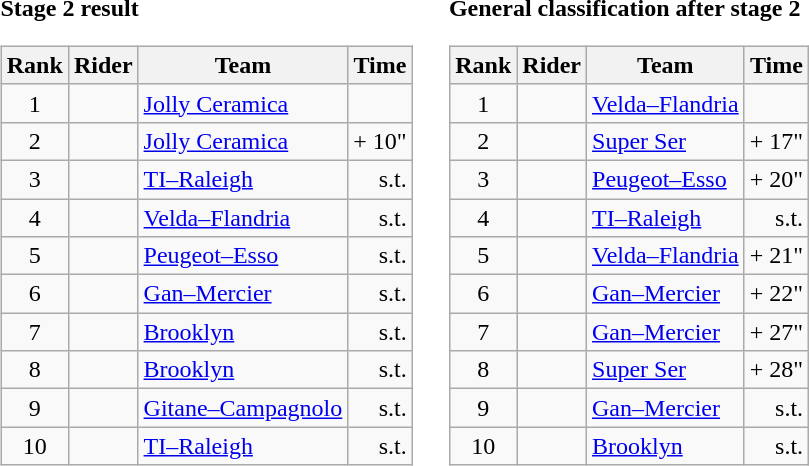<table>
<tr>
<td><strong>Stage 2 result</strong><br><table class="wikitable">
<tr>
<th scope="col">Rank</th>
<th scope="col">Rider</th>
<th scope="col">Team</th>
<th scope="col">Time</th>
</tr>
<tr>
<td style="text-align:center;">1</td>
<td></td>
<td><a href='#'>Jolly Ceramica</a></td>
<td style="text-align:right;"></td>
</tr>
<tr>
<td style="text-align:center;">2</td>
<td></td>
<td><a href='#'>Jolly Ceramica</a></td>
<td style="text-align:right;">+ 10"</td>
</tr>
<tr>
<td style="text-align:center;">3</td>
<td></td>
<td><a href='#'>TI–Raleigh</a></td>
<td style="text-align:right;">s.t.</td>
</tr>
<tr>
<td style="text-align:center;">4</td>
<td></td>
<td><a href='#'>Velda–Flandria</a></td>
<td style="text-align:right;">s.t.</td>
</tr>
<tr>
<td style="text-align:center;">5</td>
<td></td>
<td><a href='#'>Peugeot–Esso</a></td>
<td style="text-align:right;">s.t.</td>
</tr>
<tr>
<td style="text-align:center;">6</td>
<td></td>
<td><a href='#'>Gan–Mercier</a></td>
<td style="text-align:right;">s.t.</td>
</tr>
<tr>
<td style="text-align:center;">7</td>
<td></td>
<td><a href='#'>Brooklyn</a></td>
<td style="text-align:right;">s.t.</td>
</tr>
<tr>
<td style="text-align:center;">8</td>
<td></td>
<td><a href='#'>Brooklyn</a></td>
<td style="text-align:right;">s.t.</td>
</tr>
<tr>
<td style="text-align:center;">9</td>
<td></td>
<td><a href='#'>Gitane–Campagnolo</a></td>
<td style="text-align:right;">s.t.</td>
</tr>
<tr>
<td style="text-align:center;">10</td>
<td></td>
<td><a href='#'>TI–Raleigh</a></td>
<td style="text-align:right;">s.t.</td>
</tr>
</table>
</td>
<td></td>
<td><strong>General classification after stage 2</strong><br><table class="wikitable">
<tr>
<th scope="col">Rank</th>
<th scope="col">Rider</th>
<th scope="col">Team</th>
<th scope="col">Time</th>
</tr>
<tr>
<td style="text-align:center;">1</td>
<td> </td>
<td><a href='#'>Velda–Flandria</a></td>
<td style="text-align:right;"></td>
</tr>
<tr>
<td style="text-align:center;">2</td>
<td></td>
<td><a href='#'>Super Ser</a></td>
<td style="text-align:right;">+ 17"</td>
</tr>
<tr>
<td style="text-align:center;">3</td>
<td></td>
<td><a href='#'>Peugeot–Esso</a></td>
<td style="text-align:right;">+ 20"</td>
</tr>
<tr>
<td style="text-align:center;">4</td>
<td></td>
<td><a href='#'>TI–Raleigh</a></td>
<td style="text-align:right;">s.t.</td>
</tr>
<tr>
<td style="text-align:center;">5</td>
<td></td>
<td><a href='#'>Velda–Flandria</a></td>
<td style="text-align:right;">+ 21"</td>
</tr>
<tr>
<td style="text-align:center;">6</td>
<td></td>
<td><a href='#'>Gan–Mercier</a></td>
<td style="text-align:right;">+ 22"</td>
</tr>
<tr>
<td style="text-align:center;">7</td>
<td></td>
<td><a href='#'>Gan–Mercier</a></td>
<td style="text-align:right;">+ 27"</td>
</tr>
<tr>
<td style="text-align:center;">8</td>
<td></td>
<td><a href='#'>Super Ser</a></td>
<td style="text-align:right;">+ 28"</td>
</tr>
<tr>
<td style="text-align:center;">9</td>
<td></td>
<td><a href='#'>Gan–Mercier</a></td>
<td style="text-align:right;">s.t.</td>
</tr>
<tr>
<td style="text-align:center;">10</td>
<td></td>
<td><a href='#'>Brooklyn</a></td>
<td style="text-align:right;">s.t.</td>
</tr>
</table>
</td>
</tr>
</table>
